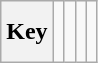<table class="wikitable" style="height:2.6em">
<tr>
<th>Key</th>
<td> </td>
<td> </td>
<td> </td>
<td> </td>
</tr>
</table>
